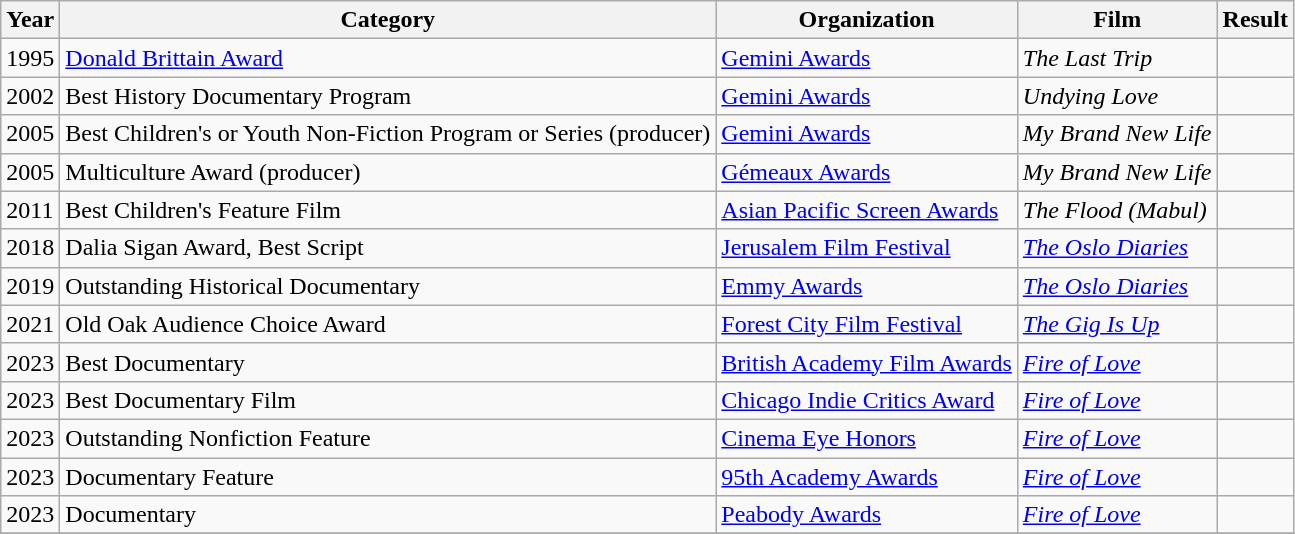<table class="wikitable plainrowheaders sortable">
<tr>
<th>Year</th>
<th>Category</th>
<th>Organization</th>
<th>Film</th>
<th>Result</th>
</tr>
<tr>
<td>1995</td>
<td><a href='#'>Donald Brittain Award</a></td>
<td><a href='#'>Gemini Awards</a></td>
<td><em>The Last Trip</em></td>
<td></td>
</tr>
<tr>
<td>2002</td>
<td>Best History Documentary Program</td>
<td><a href='#'>Gemini Awards</a></td>
<td><em>Undying Love</em></td>
<td></td>
</tr>
<tr>
<td>2005</td>
<td>Best Children's or Youth Non-Fiction Program or Series (producer)</td>
<td><a href='#'>Gemini Awards</a></td>
<td><em>My Brand New Life</em></td>
<td></td>
</tr>
<tr>
<td>2005</td>
<td>Multiculture Award (producer)</td>
<td><a href='#'>Gémeaux Awards</a></td>
<td><em>My Brand New Life</em></td>
<td></td>
</tr>
<tr>
<td>2011</td>
<td>Best Children's Feature Film</td>
<td><a href='#'>Asian Pacific Screen Awards</a></td>
<td><em>The Flood (Mabul)</em></td>
<td></td>
</tr>
<tr>
<td>2018</td>
<td>Dalia Sigan Award, Best Script</td>
<td><a href='#'>Jerusalem Film Festival</a></td>
<td><em><a href='#'>The Oslo Diaries</a></em></td>
<td></td>
</tr>
<tr>
<td>2019</td>
<td>Outstanding Historical Documentary</td>
<td><a href='#'>Emmy Awards</a></td>
<td><em><a href='#'>The Oslo Diaries</a></em></td>
<td></td>
</tr>
<tr>
<td>2021</td>
<td>Old Oak Audience Choice Award</td>
<td><a href='#'>Forest City Film Festival</a></td>
<td><em><a href='#'>The Gig Is Up</a></em></td>
<td></td>
</tr>
<tr>
<td>2023</td>
<td>Best Documentary</td>
<td><a href='#'>British Academy Film Awards</a></td>
<td><em><a href='#'>Fire of Love</a></em></td>
<td></td>
</tr>
<tr>
<td>2023</td>
<td>Best Documentary Film</td>
<td><a href='#'>Chicago Indie Critics Award</a></td>
<td><em><a href='#'>Fire of Love</a></em></td>
<td></td>
</tr>
<tr>
<td>2023</td>
<td>Outstanding Nonfiction Feature</td>
<td><a href='#'>Cinema Eye Honors</a></td>
<td><em><a href='#'>Fire of Love</a></em></td>
<td></td>
</tr>
<tr>
<td>2023</td>
<td>Documentary Feature</td>
<td><a href='#'>95th Academy Awards</a></td>
<td><em><a href='#'>Fire of Love</a></em></td>
<td></td>
</tr>
<tr>
<td>2023</td>
<td>Documentary</td>
<td><a href='#'>Peabody Awards</a></td>
<td><em><a href='#'>Fire of Love</a></em></td>
<td></td>
</tr>
<tr>
</tr>
</table>
